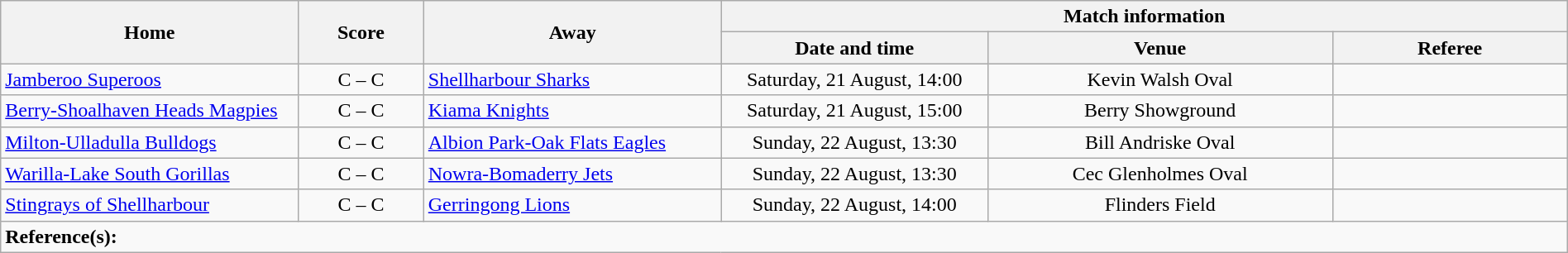<table class="wikitable" width="100% text-align:center;">
<tr>
<th rowspan="2" width="19%">Home</th>
<th rowspan="2" width="8%">Score</th>
<th rowspan="2" width="19%">Away</th>
<th colspan="3">Match information</th>
</tr>
<tr bgcolor="#CCCCCC">
<th width="17%">Date and time</th>
<th width="22%">Venue</th>
<th>Referee</th>
</tr>
<tr>
<td> <a href='#'>Jamberoo Superoos</a></td>
<td style="text-align:center;">C – C</td>
<td> <a href='#'>Shellharbour Sharks</a></td>
<td style="text-align:center;">Saturday, 21 August, 14:00</td>
<td style="text-align:center;">Kevin Walsh Oval</td>
<td style="text-align:center;"></td>
</tr>
<tr>
<td> <a href='#'>Berry-Shoalhaven Heads Magpies</a></td>
<td style="text-align:center;">C – C</td>
<td> <a href='#'>Kiama Knights</a></td>
<td style="text-align:center;">Saturday, 21 August, 15:00</td>
<td style="text-align:center;">Berry Showground</td>
<td style="text-align:center;"></td>
</tr>
<tr>
<td> <a href='#'>Milton-Ulladulla Bulldogs</a></td>
<td style="text-align:center;">C – C</td>
<td> <a href='#'>Albion Park-Oak Flats Eagles</a></td>
<td style="text-align:center;">Sunday, 22 August, 13:30</td>
<td style="text-align:center;">Bill Andriske Oval</td>
<td style="text-align:center;"></td>
</tr>
<tr>
<td> <a href='#'>Warilla-Lake South Gorillas</a></td>
<td style="text-align:center;">C – C</td>
<td> <a href='#'>Nowra-Bomaderry Jets</a></td>
<td style="text-align:center;">Sunday, 22 August, 13:30</td>
<td style="text-align:center;">Cec Glenholmes Oval</td>
<td style="text-align:center;"></td>
</tr>
<tr>
<td> <a href='#'>Stingrays of Shellharbour</a></td>
<td style="text-align:center;">C – C</td>
<td> <a href='#'>Gerringong Lions</a></td>
<td style="text-align:center;">Sunday, 22 August, 14:00</td>
<td style="text-align:center;">Flinders Field</td>
<td style="text-align:center;"></td>
</tr>
<tr>
<td colspan="6"><strong>Reference(s):</strong></td>
</tr>
</table>
